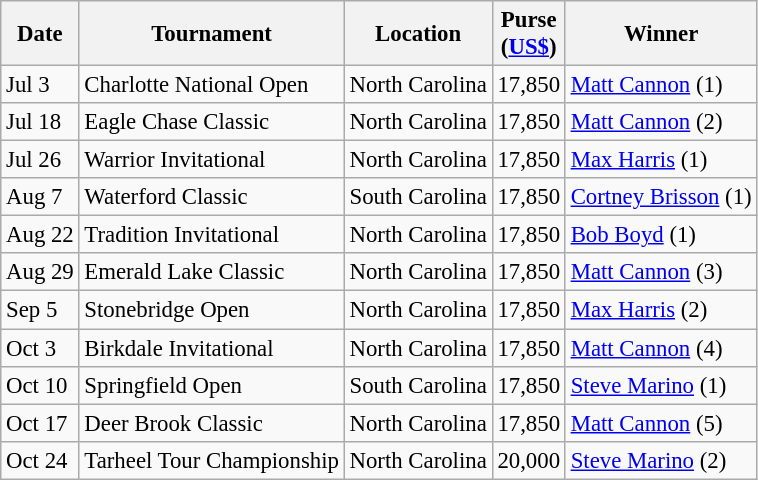<table class="wikitable" style="font-size:95%">
<tr>
<th>Date</th>
<th>Tournament</th>
<th>Location</th>
<th>Purse<br>(<a href='#'>US$</a>)</th>
<th>Winner</th>
</tr>
<tr>
<td>Jul 3</td>
<td>Charlotte National Open</td>
<td>North Carolina</td>
<td align=right>17,850</td>
<td> <a href='#'>Matt Cannon</a> (1)</td>
</tr>
<tr>
<td>Jul 18</td>
<td>Eagle Chase Classic</td>
<td>North Carolina</td>
<td align=right>17,850</td>
<td> <a href='#'>Matt Cannon</a> (2)</td>
</tr>
<tr>
<td>Jul 26</td>
<td>Warrior Invitational</td>
<td>North Carolina</td>
<td align=right>17,850</td>
<td> <a href='#'>Max Harris</a> (1)</td>
</tr>
<tr>
<td>Aug 7</td>
<td>Waterford Classic</td>
<td>South Carolina</td>
<td align=right>17,850</td>
<td> <a href='#'>Cortney Brisson</a> (1)</td>
</tr>
<tr>
<td>Aug 22</td>
<td>Tradition Invitational</td>
<td>North Carolina</td>
<td align=right>17,850</td>
<td> <a href='#'>Bob Boyd</a> (1)</td>
</tr>
<tr>
<td>Aug 29</td>
<td>Emerald Lake Classic</td>
<td>North Carolina</td>
<td align=right>17,850</td>
<td> <a href='#'>Matt Cannon</a> (3)</td>
</tr>
<tr>
<td>Sep 5</td>
<td>Stonebridge Open</td>
<td>North Carolina</td>
<td align=right>17,850</td>
<td> <a href='#'>Max Harris</a> (2)</td>
</tr>
<tr>
<td>Oct 3</td>
<td>Birkdale Invitational</td>
<td>North Carolina</td>
<td align=right>17,850</td>
<td> <a href='#'>Matt Cannon</a> (4)</td>
</tr>
<tr>
<td>Oct 10</td>
<td>Springfield Open</td>
<td>South Carolina</td>
<td align=right>17,850</td>
<td> <a href='#'>Steve Marino</a> (1)</td>
</tr>
<tr>
<td>Oct 17</td>
<td>Deer Brook Classic</td>
<td>North Carolina</td>
<td align=right>17,850</td>
<td> <a href='#'>Matt Cannon</a> (5)</td>
</tr>
<tr>
<td>Oct 24</td>
<td>Tarheel Tour Championship</td>
<td>North Carolina</td>
<td align=right>20,000</td>
<td> <a href='#'>Steve Marino</a> (2)</td>
</tr>
</table>
